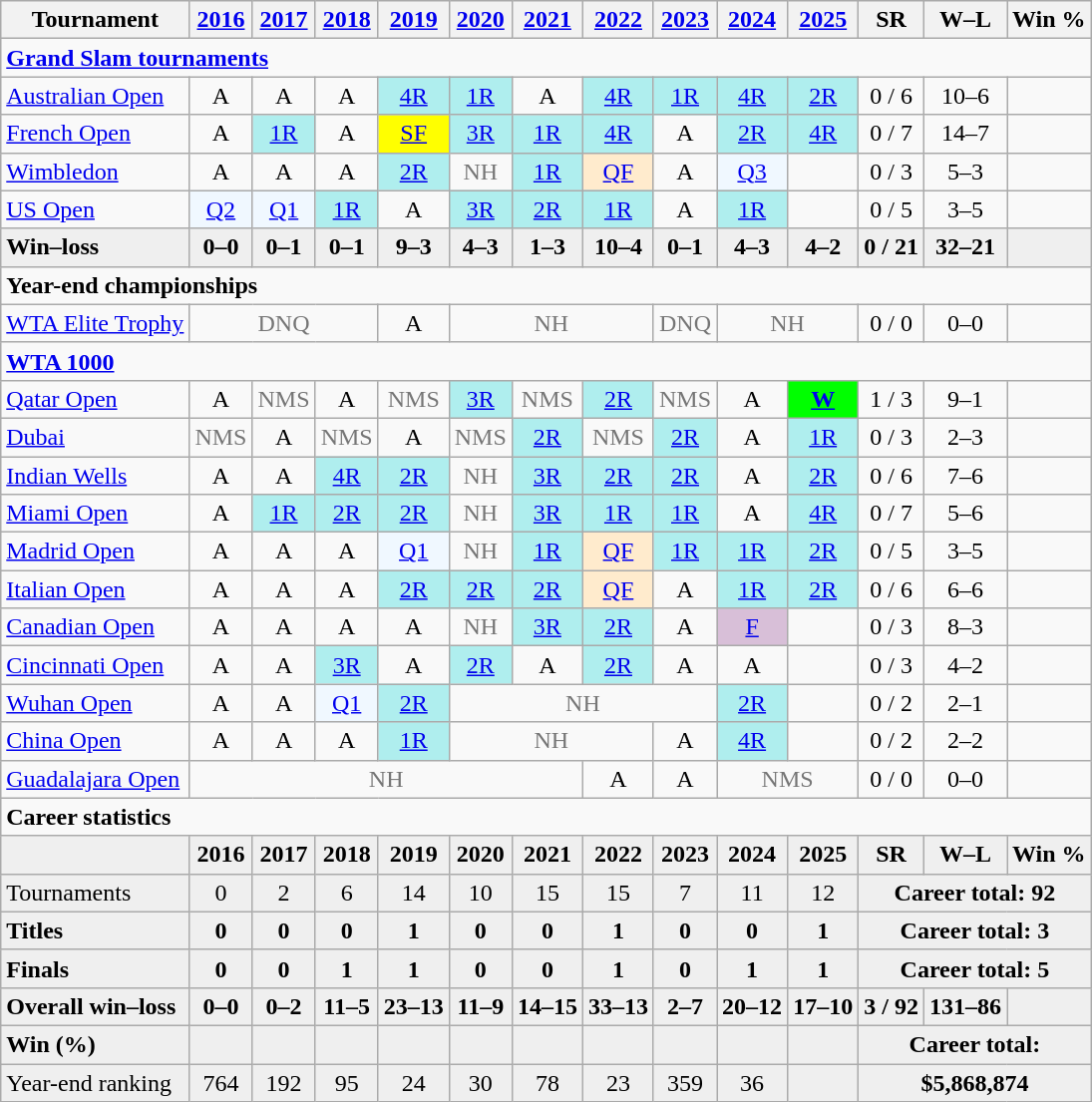<table class=wikitable style=text-align:center>
<tr>
<th>Tournament</th>
<th><a href='#'>2016</a></th>
<th><a href='#'>2017</a></th>
<th><a href='#'>2018</a></th>
<th><a href='#'>2019</a></th>
<th><a href='#'>2020</a></th>
<th><a href='#'>2021</a></th>
<th><a href='#'>2022</a></th>
<th><a href='#'>2023</a></th>
<th><a href='#'>2024</a></th>
<th><a href='#'>2025</a></th>
<th>SR</th>
<th>W–L</th>
<th>Win %</th>
</tr>
<tr>
<td colspan="14" align="left"><strong><a href='#'>Grand Slam tournaments</a></strong></td>
</tr>
<tr>
<td align=left><a href='#'>Australian Open</a></td>
<td>A</td>
<td>A</td>
<td>A</td>
<td bgcolor=afeeee><a href='#'>4R</a></td>
<td bgcolor=afeeee><a href='#'>1R</a></td>
<td>A</td>
<td bgcolor=afeeee><a href='#'>4R</a></td>
<td bgcolor=afeeee><a href='#'>1R</a></td>
<td bgcolor=afeeee><a href='#'>4R</a></td>
<td bgcolor=afeeee><a href='#'>2R</a></td>
<td>0 / 6</td>
<td>10–6</td>
<td></td>
</tr>
<tr>
<td align=left><a href='#'>French Open</a></td>
<td>A</td>
<td bgcolor=afeeee><a href='#'>1R</a></td>
<td>A</td>
<td bgcolor=yellow><a href='#'>SF</a></td>
<td bgcolor=afeeee><a href='#'>3R</a></td>
<td bgcolor=afeeee><a href='#'>1R</a></td>
<td bgcolor=afeeee><a href='#'>4R</a></td>
<td>A</td>
<td bgcolor=afeeee><a href='#'>2R</a></td>
<td bgcolor=afeeee><a href='#'>4R</a></td>
<td>0 / 7</td>
<td>14–7</td>
<td></td>
</tr>
<tr>
<td align=left><a href='#'>Wimbledon</a></td>
<td>A</td>
<td>A</td>
<td>A</td>
<td bgcolor=afeeee><a href='#'>2R</a></td>
<td style=color:#767676>NH</td>
<td bgcolor=afeeee><a href='#'>1R</a></td>
<td bgcolor=ffebcd><a href='#'>QF</a></td>
<td>A</td>
<td bgcolor=f0f8ff><a href='#'>Q3</a></td>
<td></td>
<td>0 / 3</td>
<td>5–3</td>
<td></td>
</tr>
<tr>
<td align=left><a href='#'>US Open</a></td>
<td bgcolor=f0f8ff><a href='#'>Q2</a></td>
<td bgcolor=f0f8ff><a href='#'>Q1</a></td>
<td bgcolor=afeeee><a href='#'>1R</a></td>
<td>A</td>
<td bgcolor=afeeee><a href='#'>3R</a></td>
<td bgcolor=afeeee><a href='#'>2R</a></td>
<td bgcolor=afeeee><a href='#'>1R</a></td>
<td>A</td>
<td bgcolor=afeeee><a href='#'>1R</a></td>
<td></td>
<td>0 / 5</td>
<td>3–5</td>
<td></td>
</tr>
<tr style=font-weight:bold;background:#efefef>
<td align=left>Win–loss</td>
<td>0–0</td>
<td>0–1</td>
<td>0–1</td>
<td>9–3</td>
<td>4–3</td>
<td>1–3</td>
<td>10–4</td>
<td>0–1</td>
<td>4–3</td>
<td>4–2</td>
<td>0 / 21</td>
<td>32–21</td>
<td></td>
</tr>
<tr>
<td colspan="14" align="left"><strong>Year-end championships</strong></td>
</tr>
<tr>
<td align=left><a href='#'>WTA Elite Trophy</a></td>
<td colspan=3 style=color:#767676>DNQ</td>
<td>A</td>
<td colspan=3 style=color:#767676>NH</td>
<td style=color:#767676>DNQ</td>
<td colspan=2 style=color:#767676>NH</td>
<td>0 / 0</td>
<td>0–0</td>
<td></td>
</tr>
<tr>
<td colspan="14" align="left"><strong><a href='#'>WTA 1000</a></strong></td>
</tr>
<tr>
<td align=left><a href='#'>Qatar Open</a></td>
<td>A</td>
<td style=color:#767676>NMS</td>
<td>A</td>
<td style=color:#767676>NMS</td>
<td bgcolor=afeeee><a href='#'>3R</a></td>
<td style=color:#767676>NMS</td>
<td bgcolor=afeeee><a href='#'>2R</a></td>
<td style=color:#767676>NMS</td>
<td>A</td>
<td bgcolor=lime><a href='#'><strong>W</strong></a></td>
<td>1 / 3</td>
<td>9–1</td>
<td></td>
</tr>
<tr>
<td align=left><a href='#'>Dubai</a></td>
<td style=color:#767676>NMS</td>
<td>A</td>
<td style=color:#767676>NMS</td>
<td>A</td>
<td style=color:#767676>NMS</td>
<td bgcolor=afeeee><a href='#'>2R</a></td>
<td style=color:#767676>NMS</td>
<td bgcolor=afeeee><a href='#'>2R</a></td>
<td>A</td>
<td bgcolor=afeeee><a href='#'>1R</a></td>
<td>0 / 3</td>
<td>2–3</td>
<td></td>
</tr>
<tr>
<td align=left><a href='#'>Indian Wells</a></td>
<td>A</td>
<td>A</td>
<td bgcolor=afeeee><a href='#'>4R</a></td>
<td bgcolor=afeeee><a href='#'>2R</a></td>
<td style="color:#767676">NH</td>
<td bgcolor=afeeee><a href='#'>3R</a></td>
<td bgcolor=afeeee><a href='#'>2R</a></td>
<td bgcolor=afeeee><a href='#'>2R</a></td>
<td>A</td>
<td bgcolor=afeeee><a href='#'>2R</a></td>
<td>0 / 6</td>
<td>7–6</td>
<td></td>
</tr>
<tr>
<td align=left><a href='#'>Miami Open</a></td>
<td>A</td>
<td bgcolor=afeeee><a href='#'>1R</a></td>
<td bgcolor=afeeee><a href='#'>2R</a></td>
<td bgcolor=afeeee><a href='#'>2R</a></td>
<td style=color:#767676>NH</td>
<td bgcolor=afeeee><a href='#'>3R</a></td>
<td bgcolor=afeeee><a href='#'>1R</a></td>
<td bgcolor=afeeee><a href='#'>1R</a></td>
<td>A</td>
<td bgcolor=afeeee><a href='#'>4R</a></td>
<td>0 / 7</td>
<td>5–6</td>
<td></td>
</tr>
<tr>
<td align=left><a href='#'>Madrid Open</a></td>
<td>A</td>
<td>A</td>
<td>A</td>
<td bgcolor=f0f8ff><a href='#'>Q1</a></td>
<td style=color:#767676>NH</td>
<td bgcolor=afeeee><a href='#'>1R</a></td>
<td bgcolor=ffebcd><a href='#'>QF</a></td>
<td bgcolor=afeeee><a href='#'>1R</a></td>
<td bgcolor=afeeee><a href='#'>1R</a></td>
<td bgcolor=afeeee><a href='#'>2R</a></td>
<td>0 / 5</td>
<td>3–5</td>
<td></td>
</tr>
<tr>
<td align=left><a href='#'>Italian Open</a></td>
<td>A</td>
<td>A</td>
<td>A</td>
<td bgcolor=afeeee><a href='#'>2R</a></td>
<td bgcolor=afeeee><a href='#'>2R</a></td>
<td bgcolor=afeeee><a href='#'>2R</a></td>
<td bgcolor=ffebcd><a href='#'>QF</a></td>
<td>A</td>
<td bgcolor=afeeee><a href='#'>1R</a></td>
<td bgcolor=afeeee><a href='#'>2R</a></td>
<td>0 / 6</td>
<td>6–6</td>
<td></td>
</tr>
<tr>
<td align=left><a href='#'>Canadian Open</a></td>
<td>A</td>
<td>A</td>
<td>A</td>
<td>A</td>
<td style=color:#767676>NH</td>
<td bgcolor=afeeee><a href='#'>3R</a></td>
<td bgcolor=afeeee><a href='#'>2R</a></td>
<td>A</td>
<td bgcolor=thistle><a href='#'>F</a></td>
<td></td>
<td>0 / 3</td>
<td>8–3</td>
<td></td>
</tr>
<tr>
<td align=left><a href='#'>Cincinnati Open</a></td>
<td>A</td>
<td>A</td>
<td bgcolor=afeeee><a href='#'>3R</a></td>
<td>A</td>
<td bgcolor=afeeee><a href='#'>2R</a></td>
<td>A</td>
<td bgcolor=afeeee><a href='#'>2R</a></td>
<td>A</td>
<td>A</td>
<td></td>
<td>0 / 3</td>
<td>4–2</td>
<td></td>
</tr>
<tr>
<td align=left><a href='#'>Wuhan Open</a></td>
<td>A</td>
<td>A</td>
<td bgcolor=f0f8ff><a href='#'>Q1</a></td>
<td bgcolor=afeeee><a href='#'>2R</a></td>
<td colspan="4" style="color:#767676">NH</td>
<td bgcolor=afeeee><a href='#'>2R</a></td>
<td></td>
<td>0 / 2</td>
<td>2–1</td>
<td></td>
</tr>
<tr>
<td align=left><a href='#'>China Open</a></td>
<td>A</td>
<td>A</td>
<td>A</td>
<td bgcolor=afeeee><a href='#'>1R</a></td>
<td colspan="3" style="color:#767676">NH</td>
<td>A</td>
<td style=background:#afeeee><a href='#'>4R</a></td>
<td></td>
<td>0 / 2</td>
<td>2–2</td>
<td></td>
</tr>
<tr>
<td align=left><a href='#'>Guadalajara Open</a></td>
<td style=color:#767676 colspan="6">NH</td>
<td>A</td>
<td>A</td>
<td colspan=2 style=color:#767676>NMS</td>
<td>0 / 0</td>
<td>0–0</td>
<td></td>
</tr>
<tr>
<td colspan="14" style="text-align:left"><strong>Career statistics</strong></td>
</tr>
<tr style=font-weight:bold;background:#efefef>
<td></td>
<td>2016</td>
<td>2017</td>
<td>2018</td>
<td>2019</td>
<td>2020</td>
<td>2021</td>
<td>2022</td>
<td>2023</td>
<td>2024</td>
<td>2025</td>
<td>SR</td>
<td>W–L</td>
<td>Win %</td>
</tr>
<tr style=background:#efefef>
<td align=left>Tournaments</td>
<td>0</td>
<td>2</td>
<td>6</td>
<td>14</td>
<td>10</td>
<td>15</td>
<td>15</td>
<td>7</td>
<td>11</td>
<td>12</td>
<td colspan="3"><strong>Career total: 92</strong></td>
</tr>
<tr style=font-weight:bold;background:#efefef>
<td style=text-align:left>Titles</td>
<td>0</td>
<td>0</td>
<td>0</td>
<td>1</td>
<td>0</td>
<td>0</td>
<td>1</td>
<td>0</td>
<td>0</td>
<td>1</td>
<td colspan="3">Career total: 3</td>
</tr>
<tr style=font-weight:bold;background:#efefef>
<td style=text-align:left>Finals</td>
<td>0</td>
<td>0</td>
<td>1</td>
<td>1</td>
<td>0</td>
<td>0</td>
<td>1</td>
<td>0</td>
<td>1</td>
<td>1</td>
<td colspan="3">Career total: 5</td>
</tr>
<tr style=font-weight:bold;background:#efefef>
<td align=left>Overall win–loss</td>
<td>0–0</td>
<td>0–2</td>
<td>11–5</td>
<td>23–13</td>
<td>11–9</td>
<td>14–15</td>
<td>33–13</td>
<td>2–7</td>
<td>20–12</td>
<td>17–10</td>
<td>3 / 92</td>
<td>131–86</td>
<td></td>
</tr>
<tr style=background:#efefef;font-weight:bold>
<td style=text-align:left>Win (%)</td>
<td></td>
<td></td>
<td></td>
<td></td>
<td></td>
<td></td>
<td></td>
<td></td>
<td></td>
<td></td>
<td colspan="3">Career total: </td>
</tr>
<tr bgcolor=efefef>
<td align=left>Year-end ranking</td>
<td>764</td>
<td>192</td>
<td>95</td>
<td>24</td>
<td>30</td>
<td>78</td>
<td>23</td>
<td>359</td>
<td>36</td>
<td></td>
<td colspan="3"><strong>$5,868,874</strong></td>
</tr>
</table>
